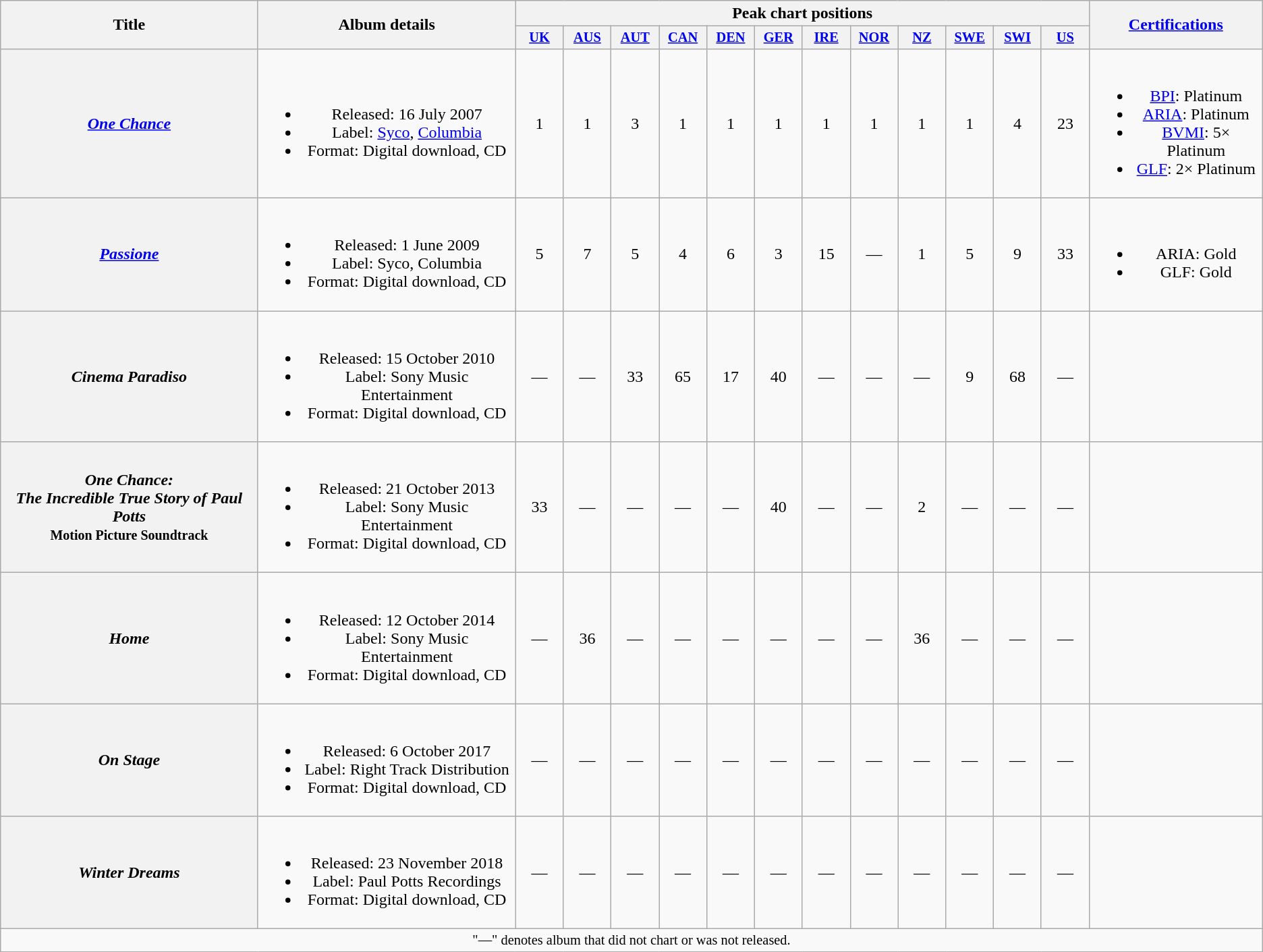<table class="wikitable plainrowheaders" style="text-align:center;">
<tr>
<th scope="col" rowspan="2">Title</th>
<th scope="col" rowspan="2">Album details</th>
<th scope="col" colspan="12">Peak chart positions</th>
<th scope="col" rowspan="2"><a href='#'>Certifications</a></th>
</tr>
<tr>
<th scope="col" style="width:3em;font-size:85%;"><a href='#'>UK</a><br></th>
<th scope="col" style="width:3em;font-size:85%;"><a href='#'>AUS</a><br></th>
<th scope="col" style="width:3em;font-size:85%;"><a href='#'>AUT</a><br></th>
<th scope="col" style="width:3em;font-size:85%;"><a href='#'>CAN</a><br></th>
<th scope="col" style="width:3em;font-size:85%;"><a href='#'>DEN</a><br></th>
<th scope="col" style="width:3em;font-size:85%;"><a href='#'>GER</a><br></th>
<th scope="col" style="width:3em;font-size:85%;"><a href='#'>IRE</a><br></th>
<th scope="col" style="width:3em;font-size:85%;"><a href='#'>NOR</a><br></th>
<th scope="col" style="width:3em;font-size:85%;"><a href='#'>NZ</a><br></th>
<th scope="col" style="width:3em;font-size:85%;"><a href='#'>SWE</a><br></th>
<th scope="col" style="width:3em;font-size:85%;"><a href='#'>SWI</a><br></th>
<th scope="col" style="width:3em;font-size:85%;"><a href='#'>US</a><br></th>
</tr>
<tr>
<th scope="row"><em><a href='#'>One Chance</a></em></th>
<td><br><ul><li>Released: 16 July 2007</li><li>Label: <a href='#'>Syco</a>, <a href='#'>Columbia</a></li><li>Format: Digital download, CD</li></ul></td>
<td>1</td>
<td>1</td>
<td>3</td>
<td>1</td>
<td>1</td>
<td>1</td>
<td>1</td>
<td>1</td>
<td>1</td>
<td>1</td>
<td>4</td>
<td>23</td>
<td><br><ul><li><a href='#'>BPI</a>: Platinum</li><li><a href='#'>ARIA</a>: Platinum</li><li><a href='#'>BVMI</a>: 5× Platinum</li><li><a href='#'>GLF</a>: 2× Platinum</li></ul></td>
</tr>
<tr>
<th scope="row"><em><a href='#'>Passione</a></em></th>
<td><br><ul><li>Released: 1 June 2009</li><li>Label: Syco, Columbia</li><li>Format: Digital download, CD</li></ul></td>
<td>5</td>
<td>7</td>
<td>5</td>
<td>4</td>
<td>6</td>
<td>3</td>
<td>15</td>
<td>—</td>
<td>1</td>
<td>5</td>
<td>9</td>
<td>33</td>
<td><br><ul><li>ARIA: Gold</li><li>GLF: Gold</li></ul></td>
</tr>
<tr>
<th scope="row"><em>Cinema Paradiso</em></th>
<td><br><ul><li>Released: 15 October 2010</li><li>Label: Sony Music Entertainment</li><li>Format: Digital download, CD</li></ul></td>
<td>—</td>
<td>—</td>
<td>33</td>
<td>65</td>
<td>17</td>
<td>40</td>
<td>—</td>
<td>—</td>
<td>—</td>
<td>9</td>
<td>68</td>
<td>—</td>
<td></td>
</tr>
<tr>
<th scope="row"><em>One Chance:<br>The Incredible True Story of Paul Potts</em><br><small>Motion Picture Soundtrack</small></th>
<td><br><ul><li>Released: 21 October 2013</li><li>Label: Sony Music Entertainment</li><li>Format: Digital download, CD</li></ul></td>
<td>33</td>
<td>—</td>
<td>—</td>
<td>—</td>
<td>—</td>
<td>40</td>
<td>—</td>
<td>—</td>
<td>2</td>
<td>—</td>
<td>—</td>
<td>—</td>
<td></td>
</tr>
<tr>
<th scope="row"><em>Home</em></th>
<td><br><ul><li>Released: 12 October 2014</li><li>Label: Sony Music Entertainment</li><li>Format: Digital download, CD</li></ul></td>
<td>—</td>
<td>36</td>
<td>—</td>
<td>—</td>
<td>—</td>
<td>—</td>
<td>—</td>
<td>—</td>
<td>36</td>
<td>—</td>
<td>—</td>
<td>—</td>
<td></td>
</tr>
<tr>
<th scope="row"><em>On Stage</em></th>
<td><br><ul><li>Released: 6 October 2017</li><li>Label: Right Track Distribution</li><li>Format: Digital download, CD</li></ul></td>
<td>—</td>
<td>—</td>
<td>—</td>
<td>—</td>
<td>—</td>
<td>—</td>
<td>—</td>
<td>—</td>
<td>—</td>
<td>—</td>
<td>—</td>
<td>—</td>
<td></td>
</tr>
<tr>
<th scope="row"><em>Winter Dreams</em></th>
<td><br><ul><li>Released: 23 November 2018</li><li>Label: Paul Potts Recordings</li><li>Format: Digital download, CD</li></ul></td>
<td>—</td>
<td>—</td>
<td>—</td>
<td>—</td>
<td>—</td>
<td>—</td>
<td>—</td>
<td>—</td>
<td>—</td>
<td>—</td>
<td>—</td>
<td>—</td>
<td></td>
</tr>
<tr>
<td colspan="20" style="font-size:85%">"—" denotes album that did not chart or was not released.</td>
</tr>
</table>
